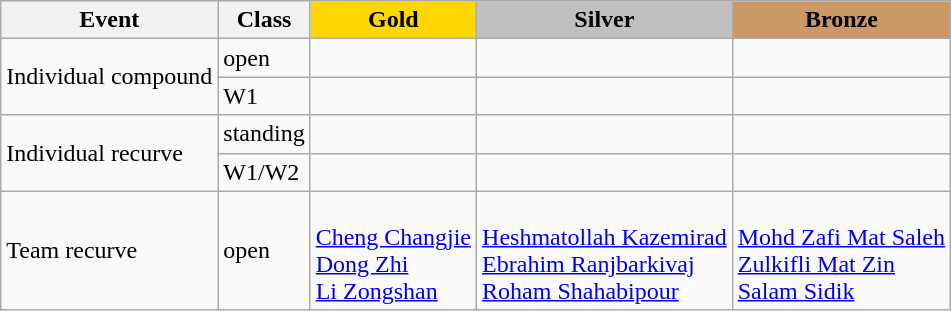<table class=wikitable>
<tr>
<th rowspan="1">Event</th>
<th rowspan="1">Class</th>
<th rowspan="1" style="background:gold;">Gold</th>
<th colspan="1" style="background:silver;">Silver</th>
<th colspan="1" style="background:#CC9966;">Bronze</th>
</tr>
<tr>
<td rowspan="2">Individual compound</td>
<td>open</td>
<td></td>
<td></td>
<td></td>
</tr>
<tr>
<td>W1</td>
<td></td>
<td></td>
<td></td>
</tr>
<tr>
<td rowspan="2">Individual recurve</td>
<td>standing</td>
<td></td>
<td></td>
<td></td>
</tr>
<tr>
<td>W1/W2</td>
<td></td>
<td></td>
<td></td>
</tr>
<tr>
<td rowspan="1">Team recurve</td>
<td>open</td>
<td> <br> <a href='#'>Cheng Changjie</a> <br> <a href='#'>Dong Zhi</a> <br> <a href='#'>Li Zongshan</a></td>
<td> <br> <a href='#'>Heshmatollah Kazemirad</a> <br> <a href='#'>Ebrahim Ranjbarkivaj</a> <br> <a href='#'>Roham Shahabipour</a></td>
<td> <br> <a href='#'>Mohd Zafi Mat Saleh</a> <br> <a href='#'>Zulkifli Mat Zin</a> <br> <a href='#'>Salam Sidik</a></td>
</tr>
</table>
